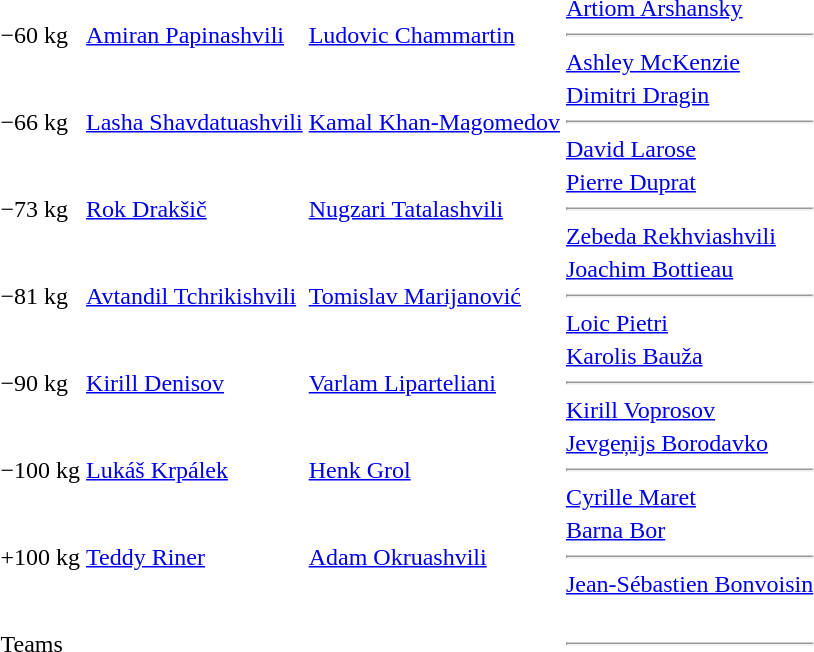<table>
<tr>
<td>−60 kg</td>
<td> <a href='#'>Amiran Papinashvili</a></td>
<td> <a href='#'>Ludovic Chammartin</a></td>
<td> <a href='#'>Artiom Arshansky</a><hr> <a href='#'>Ashley McKenzie</a></td>
</tr>
<tr>
<td>−66 kg</td>
<td> <a href='#'>Lasha Shavdatuashvili</a></td>
<td> <a href='#'>Kamal Khan-Magomedov</a></td>
<td> <a href='#'>Dimitri Dragin</a><hr> <a href='#'>David Larose</a></td>
</tr>
<tr>
<td>−73 kg</td>
<td> <a href='#'>Rok Drakšič</a></td>
<td> <a href='#'>Nugzari Tatalashvili</a></td>
<td> <a href='#'>Pierre Duprat</a><hr> <a href='#'>Zebeda Rekhviashvili</a></td>
</tr>
<tr>
<td>−81 kg</td>
<td> <a href='#'>Avtandil Tchrikishvili</a></td>
<td> <a href='#'>Tomislav Marijanović</a></td>
<td> <a href='#'>Joachim Bottieau</a><hr> <a href='#'>Loic Pietri</a></td>
</tr>
<tr>
<td>−90 kg</td>
<td> <a href='#'>Kirill Denisov</a></td>
<td> <a href='#'>Varlam Liparteliani</a></td>
<td> <a href='#'>Karolis Bauža</a><hr> <a href='#'>Kirill Voprosov</a></td>
</tr>
<tr>
<td>−100 kg</td>
<td> <a href='#'>Lukáš Krpálek</a></td>
<td> <a href='#'>Henk Grol</a></td>
<td> <a href='#'>Jevgeņijs Borodavko</a><hr> <a href='#'>Cyrille Maret</a></td>
</tr>
<tr>
<td>+100 kg</td>
<td> <a href='#'>Teddy Riner</a></td>
<td> <a href='#'>Adam Okruashvili</a></td>
<td> <a href='#'>Barna Bor</a><hr> <a href='#'>Jean-Sébastien Bonvoisin</a></td>
</tr>
<tr>
<td>Teams</td>
<td><br></td>
<td><br></td>
<td><br><hr><br></td>
</tr>
</table>
